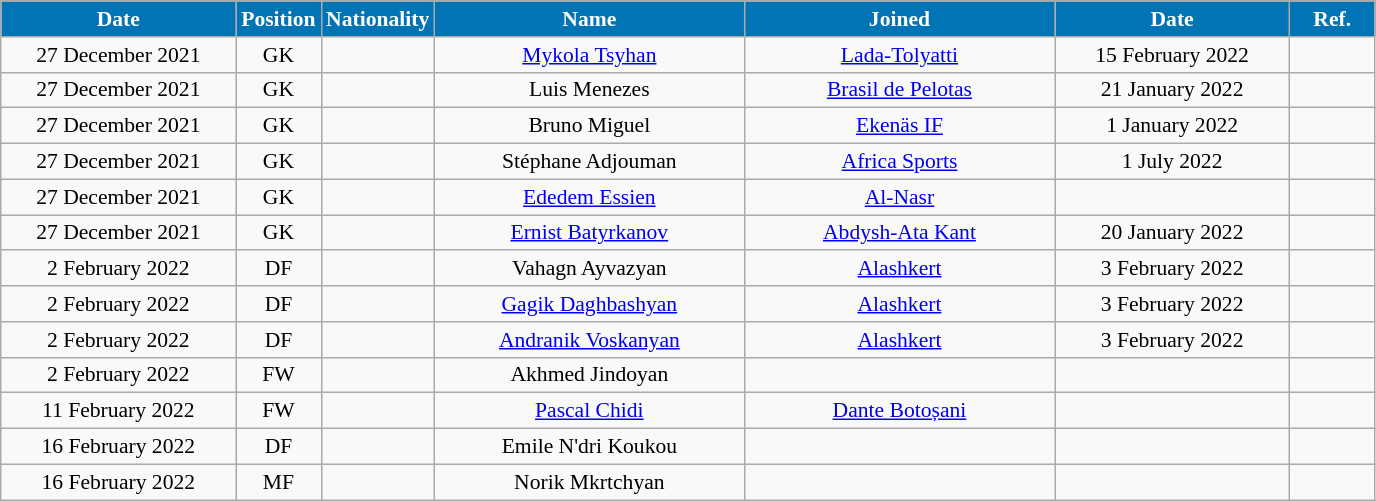<table class="wikitable"  style="text-align:center; font-size:90%; ">
<tr>
<th style="background:#0174B5; color:#FFFFFF; width:150px;">Date</th>
<th style="background:#0174B5; color:#FFFFFF; width:50px;">Position</th>
<th style="background:#0174B5; color:#FFFFFF; width:50px;">Nationality</th>
<th style="background:#0174B5; color:#FFFFFF; width:200px;">Name</th>
<th style="background:#0174B5; color:#FFFFFF; width:200px;">Joined</th>
<th style="background:#0174B5; color:#FFFFFF; width:150px;">Date</th>
<th style="background:#0174B5; color:#FFFFFF; width:50px;">Ref.</th>
</tr>
<tr>
<td>27 December 2021</td>
<td>GK</td>
<td></td>
<td><a href='#'>Mykola Tsyhan</a></td>
<td><a href='#'>Lada-Tolyatti</a></td>
<td>15 February 2022</td>
<td></td>
</tr>
<tr>
<td>27 December 2021</td>
<td>GK</td>
<td></td>
<td>Luis Menezes</td>
<td><a href='#'>Brasil de Pelotas</a></td>
<td>21 January 2022</td>
<td></td>
</tr>
<tr>
<td>27 December 2021</td>
<td>GK</td>
<td></td>
<td>Bruno Miguel</td>
<td><a href='#'>Ekenäs IF</a></td>
<td>1 January 2022</td>
<td></td>
</tr>
<tr>
<td>27 December 2021</td>
<td>GK</td>
<td></td>
<td>Stéphane Adjouman</td>
<td><a href='#'>Africa Sports</a></td>
<td>1 July 2022</td>
<td></td>
</tr>
<tr>
<td>27 December 2021</td>
<td>GK</td>
<td></td>
<td><a href='#'>Ededem Essien</a></td>
<td><a href='#'>Al-Nasr</a></td>
<td></td>
<td></td>
</tr>
<tr>
<td>27 December 2021</td>
<td>GK</td>
<td></td>
<td><a href='#'>Ernist Batyrkanov</a></td>
<td><a href='#'>Abdysh-Ata Kant</a></td>
<td>20 January 2022</td>
<td></td>
</tr>
<tr>
<td>2 February 2022</td>
<td>DF</td>
<td></td>
<td>Vahagn Ayvazyan</td>
<td><a href='#'>Alashkert</a></td>
<td>3 February 2022</td>
<td></td>
</tr>
<tr>
<td>2 February 2022</td>
<td>DF</td>
<td></td>
<td><a href='#'>Gagik Daghbashyan</a></td>
<td><a href='#'>Alashkert</a></td>
<td>3 February 2022</td>
<td></td>
</tr>
<tr>
<td>2 February 2022</td>
<td>DF</td>
<td></td>
<td><a href='#'>Andranik Voskanyan</a></td>
<td><a href='#'>Alashkert</a></td>
<td>3 February 2022</td>
<td></td>
</tr>
<tr>
<td>2 February 2022</td>
<td>FW</td>
<td></td>
<td>Akhmed Jindoyan</td>
<td></td>
<td></td>
<td></td>
</tr>
<tr>
<td>11 February 2022</td>
<td>FW</td>
<td></td>
<td><a href='#'>Pascal Chidi</a></td>
<td><a href='#'>Dante Botoșani</a></td>
<td></td>
<td></td>
</tr>
<tr>
<td>16 February 2022</td>
<td>DF</td>
<td></td>
<td>Emile N'dri Koukou</td>
<td></td>
<td></td>
<td></td>
</tr>
<tr>
<td>16 February 2022</td>
<td>MF</td>
<td></td>
<td>Norik Mkrtchyan</td>
<td></td>
<td></td>
<td></td>
</tr>
</table>
